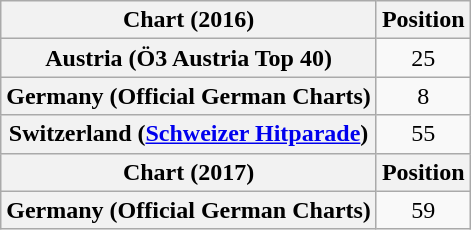<table class="wikitable sortable plainrowheaders" style="text-align:center">
<tr>
<th scope="col">Chart (2016)</th>
<th scope="col">Position</th>
</tr>
<tr>
<th scope="row">Austria (Ö3 Austria Top 40)</th>
<td>25</td>
</tr>
<tr>
<th scope="row">Germany (Official German Charts)</th>
<td>8</td>
</tr>
<tr>
<th scope="row">Switzerland (<a href='#'>Schweizer Hitparade</a>)</th>
<td>55</td>
</tr>
<tr>
<th scope="col">Chart (2017)</th>
<th scope="col">Position</th>
</tr>
<tr>
<th scope="row">Germany (Official German Charts)</th>
<td>59</td>
</tr>
</table>
